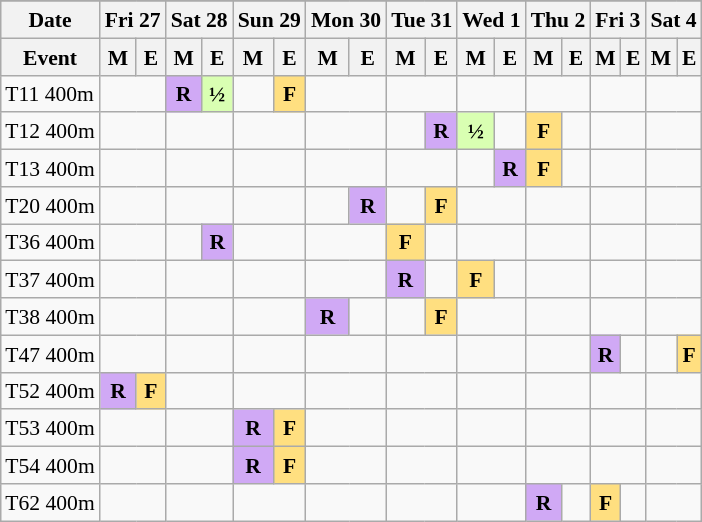<table class="wikitable" style="margin:0.5em auto; font-size:90%; line-height:1.25em;">
<tr align="center">
</tr>
<tr>
<th>Date</th>
<th colspan="2">Fri 27</th>
<th colspan="2">Sat 28</th>
<th colspan="2">Sun 29</th>
<th colspan="2">Mon 30</th>
<th colspan="2">Tue 31</th>
<th colspan="2">Wed 1</th>
<th colspan="2">Thu 2</th>
<th colspan="2">Fri 3</th>
<th colspan="2">Sat 4</th>
</tr>
<tr>
<th>Event</th>
<th>M</th>
<th>E</th>
<th>M</th>
<th>E</th>
<th>M</th>
<th>E</th>
<th>M</th>
<th>E</th>
<th>M</th>
<th>E</th>
<th>M</th>
<th>E</th>
<th>M</th>
<th>E</th>
<th>M</th>
<th>E</th>
<th>M</th>
<th>E</th>
</tr>
<tr align="center">
<td align="left">T11 400m</td>
<td colspan="2"></td>
<td bgcolor="#D0A9F5"><strong>R</strong></td>
<td bgcolor="#D9FFB2"><strong>½</strong></td>
<td></td>
<td bgcolor="#FFDF80"><strong>F</strong></td>
<td colspan="2"></td>
<td colspan="2"></td>
<td colspan="2"></td>
<td colspan="2"></td>
<td colspan="2"></td>
<td colspan="2"></td>
</tr>
<tr align="center">
<td align="left">T12 400m</td>
<td colspan="2"></td>
<td colspan="2"></td>
<td colspan="2"></td>
<td colspan="2"></td>
<td></td>
<td bgcolor="#D0A9F5"><strong>R</strong></td>
<td bgcolor="#D9FFB2"><strong>½</strong></td>
<td></td>
<td bgcolor="#FFDF80"><strong>F</strong></td>
<td></td>
<td colspan="2"></td>
<td colspan="2"></td>
</tr>
<tr align="center">
<td align="left">T13 400m</td>
<td colspan="2"></td>
<td colspan="2"></td>
<td colspan="2"></td>
<td colspan="2"></td>
<td colspan="2"></td>
<td></td>
<td bgcolor="#D0A9F5"><strong>R</strong></td>
<td bgcolor="#FFDF80"><strong>F</strong></td>
<td></td>
<td colspan="2"></td>
<td colspan="2"></td>
</tr>
<tr align="center">
<td align="left">T20 400m</td>
<td colspan="2"></td>
<td colspan="2"></td>
<td colspan="2"></td>
<td></td>
<td bgcolor="#D0A9F5"><strong>R</strong></td>
<td></td>
<td bgcolor="#FFDF80"><strong>F</strong></td>
<td colspan="2"></td>
<td colspan="2"></td>
<td colspan="2"></td>
<td colspan="2"></td>
</tr>
<tr align="center">
<td align="left">T36 400m</td>
<td colspan="2"></td>
<td></td>
<td bgcolor="#D0A9F5"><strong>R</strong></td>
<td colspan="2"></td>
<td colspan="2"></td>
<td bgcolor="#FFDF80"><strong>F</strong></td>
<td></td>
<td colspan="2"></td>
<td colspan="2"></td>
<td colspan="2"></td>
<td colspan="2"></td>
</tr>
<tr align="center">
<td align="left">T37 400m</td>
<td colspan="2"></td>
<td colspan="2"></td>
<td colspan="2"></td>
<td colspan="2"></td>
<td bgcolor="#D0A9F5"><strong>R</strong></td>
<td></td>
<td bgcolor="#FFDF80"><strong>F</strong></td>
<td></td>
<td colspan="2"></td>
<td colspan="2"></td>
<td colspan="2"></td>
</tr>
<tr align="center">
<td align="left">T38 400m</td>
<td colspan="2"></td>
<td colspan="2"></td>
<td colspan="2"></td>
<td bgcolor="#D0A9F5"><strong>R</strong></td>
<td></td>
<td></td>
<td bgcolor="#FFDF80"><strong>F</strong></td>
<td colspan="2"></td>
<td colspan="2"></td>
<td colspan="2"></td>
<td colspan="2"></td>
</tr>
<tr align="center">
<td align="left">T47 400m</td>
<td colspan="2"></td>
<td colspan="2"></td>
<td colspan="2"></td>
<td colspan="2"></td>
<td colspan="2"></td>
<td colspan="2"></td>
<td colspan="2"></td>
<td bgcolor="#D0A9F5"><strong>R</strong></td>
<td></td>
<td></td>
<td bgcolor="#FFDF80"><strong>F</strong></td>
</tr>
<tr align="center">
<td align="left">T52 400m</td>
<td bgcolor="#D0A9F5"><strong>R</strong></td>
<td bgcolor="#FFDF80"><strong>F</strong></td>
<td colspan="2"></td>
<td colspan="2"></td>
<td colspan="2"></td>
<td colspan="2"></td>
<td colspan="2"></td>
<td colspan="2"></td>
<td colspan="2"></td>
<td colspan="2"></td>
</tr>
<tr align="center">
<td align="left">T53 400m</td>
<td colspan="2"></td>
<td colspan="2"></td>
<td bgcolor="#D0A9F5"><strong>R</strong></td>
<td bgcolor="#FFDF80"><strong>F</strong></td>
<td colspan="2"></td>
<td colspan="2"></td>
<td colspan="2"></td>
<td colspan="2"></td>
<td colspan="2"></td>
<td colspan="2"></td>
</tr>
<tr align="center">
<td align="left">T54 400m</td>
<td colspan="2"></td>
<td colspan="2"></td>
<td bgcolor="#D0A9F5"><strong>R</strong></td>
<td bgcolor="#FFDF80"><strong>F</strong></td>
<td colspan="2"></td>
<td colspan="2"></td>
<td colspan="2"></td>
<td colspan="2"></td>
<td colspan="2"></td>
<td colspan="2"></td>
</tr>
<tr align="center">
<td align="left">T62 400m</td>
<td colspan="2"></td>
<td colspan="2"></td>
<td colspan="2"></td>
<td colspan="2"></td>
<td colspan="2"></td>
<td colspan="2"></td>
<td bgcolor="#D0A9F5"><strong>R</strong></td>
<td></td>
<td bgcolor="#FFDF80"><strong>F</strong></td>
<td></td>
<td colspan="2"></td>
</tr>
</table>
